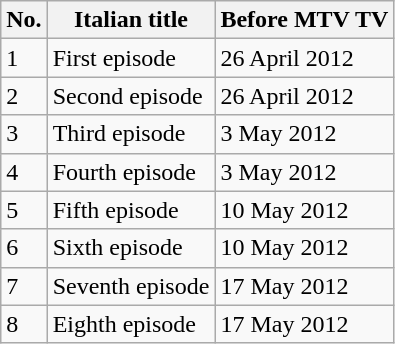<table class="wikitable">
<tr>
<th>No.</th>
<th>Italian title</th>
<th>Before MTV TV</th>
</tr>
<tr>
<td>1</td>
<td>First episode</td>
<td>26 April 2012</td>
</tr>
<tr>
<td>2</td>
<td>Second episode</td>
<td>26 April 2012</td>
</tr>
<tr>
<td>3</td>
<td>Third episode</td>
<td>3 May 2012</td>
</tr>
<tr>
<td>4</td>
<td>Fourth episode</td>
<td>3 May 2012</td>
</tr>
<tr>
<td>5</td>
<td>Fifth episode</td>
<td>10 May 2012</td>
</tr>
<tr>
<td>6</td>
<td>Sixth episode</td>
<td>10 May 2012</td>
</tr>
<tr>
<td>7</td>
<td>Seventh episode</td>
<td>17 May 2012</td>
</tr>
<tr>
<td>8</td>
<td>Eighth episode</td>
<td>17 May 2012</td>
</tr>
</table>
